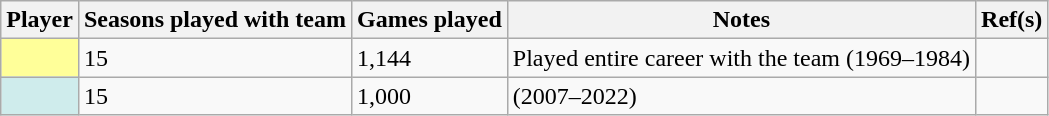<table class="wikitable sortable plainrowheaders">
<tr>
<th scope="col">Player</th>
<th scope="col">Seasons played with team</th>
<th scope="col">Games played</th>
<th scope="col">Notes</th>
<th scope="col" class="unsortable">Ref(s)</th>
</tr>
<tr>
<td style="background:#FFFF99"></td>
<td>15</td>
<td>1,144</td>
<td>Played entire career with the team (1969–1984)</td>
<td></td>
</tr>
<tr>
<td style="background:#CFECEC"></td>
<td>15</td>
<td>1,000</td>
<td>(2007–2022)</td>
<td></td>
</tr>
</table>
